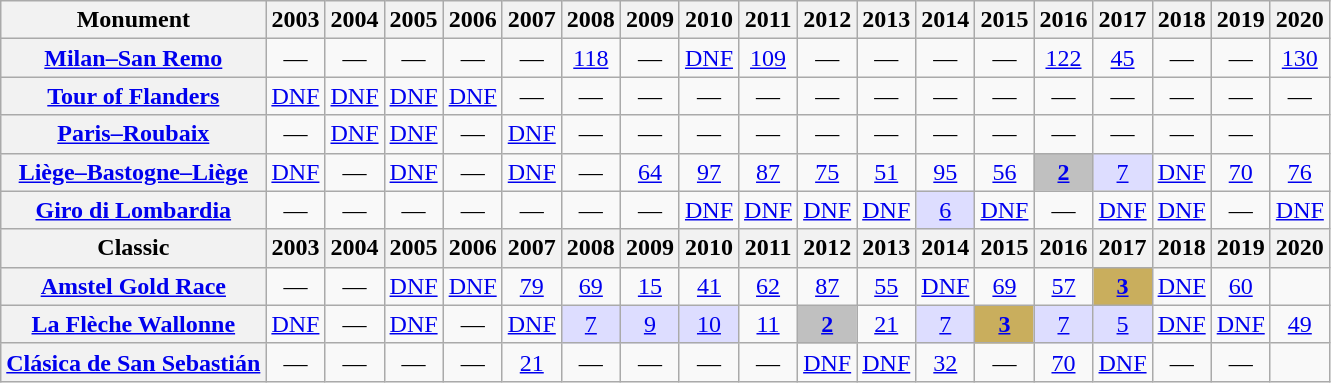<table class="wikitable plainrowheaders">
<tr>
<th>Monument</th>
<th scope="col">2003</th>
<th scope="col">2004</th>
<th scope="col">2005</th>
<th scope="col">2006</th>
<th scope="col">2007</th>
<th scope="col">2008</th>
<th scope="col">2009</th>
<th scope="col">2010</th>
<th scope="col">2011</th>
<th scope="col">2012</th>
<th scope="col">2013</th>
<th scope="col">2014</th>
<th scope="col">2015</th>
<th scope="col">2016</th>
<th scope="col">2017</th>
<th scope="col">2018</th>
<th scope="col">2019</th>
<th scope="col">2020</th>
</tr>
<tr style="text-align:center;">
<th scope="row"><a href='#'>Milan–San Remo</a></th>
<td>—</td>
<td>—</td>
<td>—</td>
<td>—</td>
<td>—</td>
<td><a href='#'>118</a></td>
<td>—</td>
<td><a href='#'>DNF</a></td>
<td><a href='#'>109</a></td>
<td>—</td>
<td>—</td>
<td>—</td>
<td>—</td>
<td><a href='#'>122</a></td>
<td><a href='#'>45</a></td>
<td>—</td>
<td>—</td>
<td><a href='#'>130</a></td>
</tr>
<tr style="text-align:center;">
<th scope="row"><a href='#'>Tour of Flanders</a></th>
<td><a href='#'>DNF</a></td>
<td><a href='#'>DNF</a></td>
<td><a href='#'>DNF</a></td>
<td><a href='#'>DNF</a></td>
<td>—</td>
<td>—</td>
<td>—</td>
<td>—</td>
<td>—</td>
<td>—</td>
<td>—</td>
<td>—</td>
<td>—</td>
<td>—</td>
<td>—</td>
<td>—</td>
<td>—</td>
<td>—</td>
</tr>
<tr style="text-align:center;">
<th scope="row"><a href='#'>Paris–Roubaix</a></th>
<td>—</td>
<td><a href='#'>DNF</a></td>
<td><a href='#'>DNF</a></td>
<td>—</td>
<td><a href='#'>DNF</a></td>
<td>—</td>
<td>—</td>
<td>—</td>
<td>—</td>
<td>—</td>
<td>—</td>
<td>—</td>
<td>—</td>
<td>—</td>
<td>—</td>
<td>—</td>
<td>—</td>
<td></td>
</tr>
<tr style="text-align:center;">
<th scope="row"><a href='#'>Liège–Bastogne–Liège</a></th>
<td><a href='#'>DNF</a></td>
<td>—</td>
<td><a href='#'>DNF</a></td>
<td>—</td>
<td><a href='#'>DNF</a></td>
<td>—</td>
<td><a href='#'>64</a></td>
<td><a href='#'>97</a></td>
<td><a href='#'>87</a></td>
<td><a href='#'>75</a></td>
<td><a href='#'>51</a></td>
<td><a href='#'>95</a></td>
<td><a href='#'>56</a></td>
<td style="background:silver;"><a href='#'><strong>2</strong></a></td>
<td style="background:#ddf;"><a href='#'>7</a></td>
<td><a href='#'>DNF</a></td>
<td><a href='#'>70</a></td>
<td><a href='#'>76</a></td>
</tr>
<tr style="text-align:center;">
<th scope="row"><a href='#'>Giro di Lombardia</a></th>
<td>—</td>
<td>—</td>
<td>—</td>
<td>—</td>
<td>—</td>
<td>—</td>
<td>—</td>
<td><a href='#'>DNF</a></td>
<td><a href='#'>DNF</a></td>
<td><a href='#'>DNF</a></td>
<td><a href='#'>DNF</a></td>
<td style="background:#ddf;"><a href='#'>6</a></td>
<td><a href='#'>DNF</a></td>
<td>—</td>
<td><a href='#'>DNF</a></td>
<td><a href='#'>DNF</a></td>
<td>—</td>
<td><a href='#'>DNF</a></td>
</tr>
<tr>
<th>Classic</th>
<th scope="col">2003</th>
<th scope="col">2004</th>
<th scope="col">2005</th>
<th scope="col">2006</th>
<th scope="col">2007</th>
<th scope="col">2008</th>
<th scope="col">2009</th>
<th scope="col">2010</th>
<th scope="col">2011</th>
<th scope="col">2012</th>
<th scope="col">2013</th>
<th scope="col">2014</th>
<th scope="col">2015</th>
<th scope="col">2016</th>
<th scope="col">2017</th>
<th scope="col">2018</th>
<th scope="col">2019</th>
<th scope="col">2020</th>
</tr>
<tr style="text-align:center;">
<th scope="row"><a href='#'>Amstel Gold Race</a></th>
<td>—</td>
<td>—</td>
<td><a href='#'>DNF</a></td>
<td><a href='#'>DNF</a></td>
<td><a href='#'>79</a></td>
<td><a href='#'>69</a></td>
<td><a href='#'>15</a></td>
<td><a href='#'>41</a></td>
<td><a href='#'>62</a></td>
<td><a href='#'>87</a></td>
<td><a href='#'>55</a></td>
<td><a href='#'>DNF</a></td>
<td><a href='#'>69</a></td>
<td><a href='#'>57</a></td>
<td style="background:#C9AE5D;"><a href='#'><strong>3</strong></a></td>
<td><a href='#'>DNF</a></td>
<td><a href='#'>60</a></td>
<td></td>
</tr>
<tr style="text-align:center;">
<th scope="row"><a href='#'>La Flèche Wallonne</a></th>
<td><a href='#'>DNF</a></td>
<td>—</td>
<td><a href='#'>DNF</a></td>
<td>—</td>
<td><a href='#'>DNF</a></td>
<td style="background:#ddf;"><a href='#'>7</a></td>
<td style="background:#ddf;"><a href='#'>9</a></td>
<td style="background:#ddf;"><a href='#'>10</a></td>
<td><a href='#'>11</a></td>
<td style="background:silver;"><a href='#'><strong>2</strong></a></td>
<td><a href='#'>21</a></td>
<td style="background:#ddf;"><a href='#'>7</a></td>
<td style="background:#C9AE5D;"><a href='#'><strong>3</strong></a></td>
<td style="background:#ddf;"><a href='#'>7</a></td>
<td style="background:#ddf;"><a href='#'>5</a></td>
<td><a href='#'>DNF</a></td>
<td><a href='#'>DNF</a></td>
<td><a href='#'>49</a></td>
</tr>
<tr style="text-align:center;">
<th scope="row"><a href='#'>Clásica de San Sebastián</a></th>
<td>—</td>
<td>—</td>
<td>—</td>
<td>—</td>
<td><a href='#'>21</a></td>
<td>—</td>
<td>—</td>
<td>—</td>
<td>—</td>
<td><a href='#'>DNF</a></td>
<td><a href='#'>DNF</a></td>
<td><a href='#'>32</a></td>
<td>—</td>
<td><a href='#'>70</a></td>
<td><a href='#'>DNF</a></td>
<td>—</td>
<td>—</td>
<td></td>
</tr>
</table>
